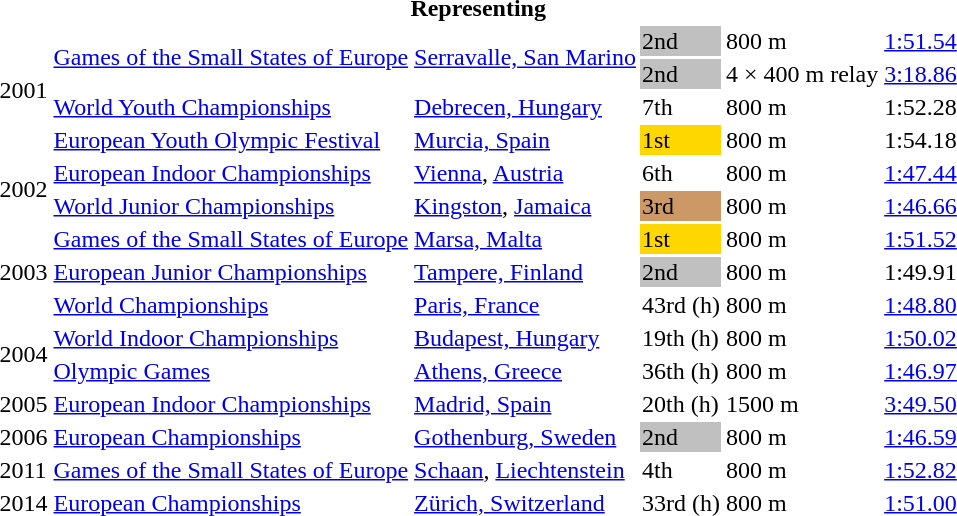<table>
<tr>
<th colspan="6">Representing </th>
</tr>
<tr>
<td rowspan=4>2001</td>
<td rowspan=2><a href='#'>Games of the Small States of Europe</a></td>
<td rowspan=2><a href='#'>Serravalle, San Marino</a></td>
<td bgcolor=silver>2nd</td>
<td>800 m</td>
<td><a href='#'>1:51.54</a></td>
</tr>
<tr>
<td bgcolor=silver>2nd</td>
<td>4 × 400 m relay</td>
<td><a href='#'>3:18.86</a></td>
</tr>
<tr>
<td><a href='#'>World Youth Championships</a></td>
<td><a href='#'>Debrecen, Hungary</a></td>
<td>7th</td>
<td>800 m</td>
<td>1:52.28</td>
</tr>
<tr>
<td><a href='#'>European Youth Olympic Festival</a></td>
<td><a href='#'>Murcia, Spain</a></td>
<td bgcolor="gold">1st</td>
<td>800 m</td>
<td>1:54.18</td>
</tr>
<tr>
<td rowspan=2>2002</td>
<td><a href='#'>European Indoor Championships</a></td>
<td><a href='#'>Vienna</a>, <a href='#'>Austria</a></td>
<td>6th</td>
<td>800 m</td>
<td><a href='#'>1:47.44</a></td>
</tr>
<tr>
<td><a href='#'>World Junior Championships</a></td>
<td><a href='#'>Kingston</a>, <a href='#'>Jamaica</a></td>
<td bgcolor="#cc9966">3rd</td>
<td>800 m</td>
<td><a href='#'>1:46.66</a></td>
</tr>
<tr>
<td rowspan=3>2003</td>
<td><a href='#'>Games of the Small States of Europe</a></td>
<td><a href='#'>Marsa, Malta</a></td>
<td bgcolor="gold">1st</td>
<td>800 m</td>
<td><a href='#'>1:51.52</a></td>
</tr>
<tr>
<td><a href='#'>European Junior Championships</a></td>
<td><a href='#'>Tampere, Finland</a></td>
<td bgcolor="silver">2nd</td>
<td>800 m</td>
<td>1:49.91</td>
</tr>
<tr>
<td><a href='#'>World Championships</a></td>
<td><a href='#'>Paris, France</a></td>
<td>43rd (h)</td>
<td>800 m</td>
<td><a href='#'>1:48.80</a></td>
</tr>
<tr>
<td rowspan=2>2004</td>
<td><a href='#'>World Indoor Championships</a></td>
<td><a href='#'>Budapest, Hungary</a></td>
<td>19th (h)</td>
<td>800 m</td>
<td><a href='#'>1:50.02</a></td>
</tr>
<tr>
<td><a href='#'>Olympic Games</a></td>
<td><a href='#'>Athens, Greece</a></td>
<td>36th (h)</td>
<td>800 m</td>
<td><a href='#'>1:46.97</a></td>
</tr>
<tr>
<td>2005</td>
<td><a href='#'>European Indoor Championships</a></td>
<td><a href='#'>Madrid, Spain</a></td>
<td>20th (h)</td>
<td>1500 m</td>
<td><a href='#'>3:49.50</a></td>
</tr>
<tr>
<td>2006</td>
<td><a href='#'>European Championships</a></td>
<td><a href='#'>Gothenburg, Sweden</a></td>
<td bgcolor="silver">2nd</td>
<td>800 m</td>
<td><a href='#'>1:46.59</a></td>
</tr>
<tr>
<td>2011</td>
<td><a href='#'>Games of the Small States of Europe</a></td>
<td><a href='#'>Schaan</a>, <a href='#'>Liechtenstein</a></td>
<td>4th</td>
<td>800 m</td>
<td><a href='#'>1:52.82</a></td>
</tr>
<tr>
<td>2014</td>
<td><a href='#'>European Championships</a></td>
<td><a href='#'>Zürich, Switzerland</a></td>
<td>33rd (h)</td>
<td>800 m</td>
<td><a href='#'>1:51.00</a></td>
</tr>
</table>
